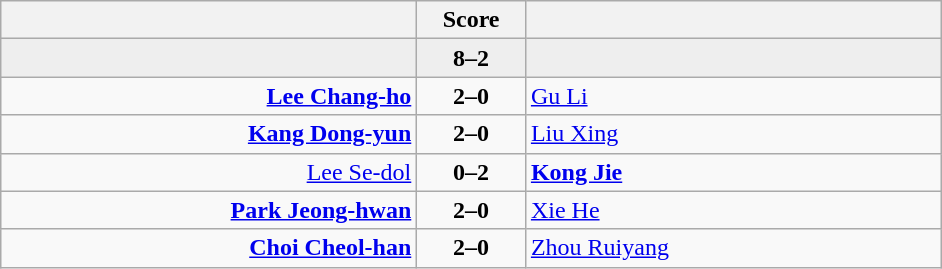<table class="wikitable" style="text-align: center;">
<tr>
<th align="right" width="270"></th>
<th width="65">Score</th>
<th align="left" width="270"></th>
</tr>
<tr bgcolor=eeeeee>
<td align=right><strong></strong></td>
<td align=center><strong>8–2</strong></td>
<td align=left></td>
</tr>
<tr>
<td align=right><strong><a href='#'>Lee Chang-ho</a></strong></td>
<td align=center><strong>2–0</strong></td>
<td align=left><a href='#'>Gu Li</a></td>
</tr>
<tr>
<td align=right><strong><a href='#'>Kang Dong-yun</a></strong></td>
<td align=center><strong>2–0</strong></td>
<td align=left><a href='#'>Liu Xing</a></td>
</tr>
<tr>
<td align=right><a href='#'>Lee Se-dol</a></td>
<td align=center><strong>0–2</strong></td>
<td align=left><strong><a href='#'>Kong Jie</a></strong></td>
</tr>
<tr>
<td align=right><strong><a href='#'>Park Jeong-hwan</a></strong></td>
<td align=center><strong>2–0</strong></td>
<td align=left><a href='#'>Xie He</a></td>
</tr>
<tr>
<td align=right><strong><a href='#'>Choi Cheol-han</a></strong></td>
<td align=center><strong>2–0</strong></td>
<td align=left><a href='#'>Zhou Ruiyang</a></td>
</tr>
</table>
